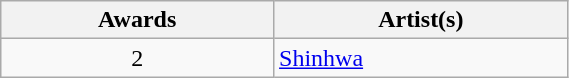<table class="wikitable"  style="width:30%;">
<tr>
<th scope="col">Awards</th>
<th scope="col">Artist(s)</th>
</tr>
<tr>
<td align=center>2</td>
<td><a href='#'>Shinhwa</a></td>
</tr>
</table>
